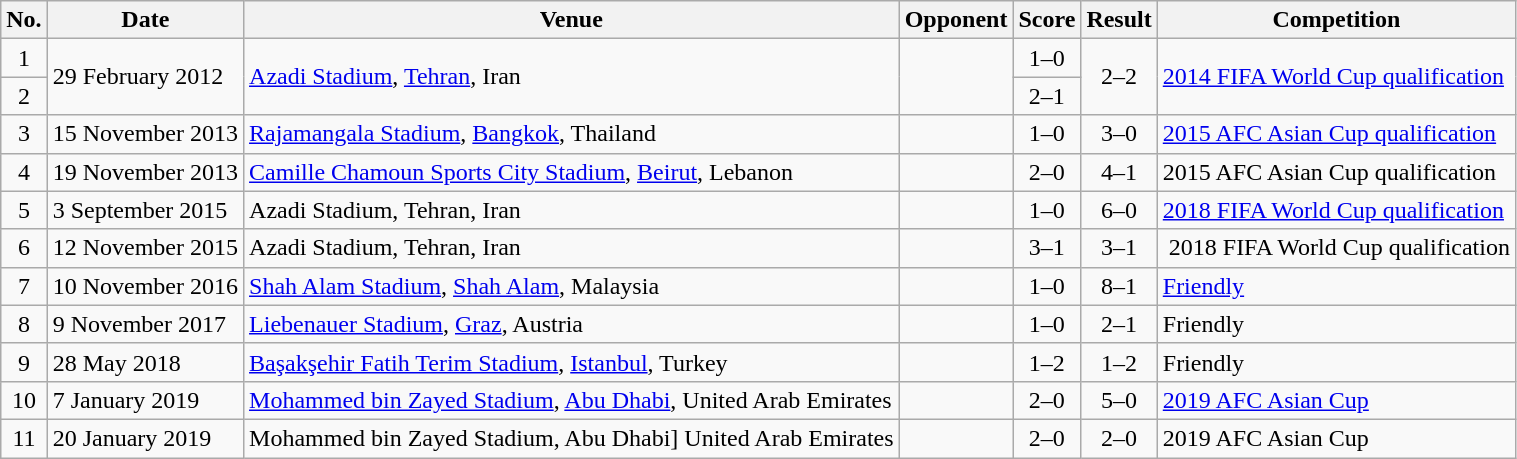<table class="wikitable sortable">
<tr>
<th scope="col">No.</th>
<th scope="col">Date</th>
<th scope="col">Venue</th>
<th scope="col">Opponent</th>
<th scope="col">Score</th>
<th scope="col">Result</th>
<th scope="col">Competition</th>
</tr>
<tr>
<td style="text-align:center">1</td>
<td rowspan="2">29 February 2012</td>
<td rowspan="2"><a href='#'>Azadi Stadium</a>, <a href='#'>Tehran</a>, Iran</td>
<td rowspan="2"></td>
<td style="text-align:center">1–0</td>
<td rowspan="2" style="text-align:center">2–2</td>
<td rowspan="2"><a href='#'>2014 FIFA World Cup qualification</a></td>
</tr>
<tr>
<td style="text-align:center">2</td>
<td style="text-align:center">2–1</td>
</tr>
<tr>
<td style="text-align:center">3</td>
<td>15 November 2013</td>
<td><a href='#'>Rajamangala Stadium</a>, <a href='#'>Bangkok</a>, Thailand</td>
<td></td>
<td style="text-align:center">1–0</td>
<td style="text-align:center">3–0</td>
<td><a href='#'>2015 AFC Asian Cup qualification</a></td>
</tr>
<tr>
<td style="text-align:center">4</td>
<td>19 November 2013</td>
<td><a href='#'>Camille Chamoun Sports City Stadium</a>, <a href='#'>Beirut</a>, Lebanon</td>
<td></td>
<td style="text-align:center">2–0</td>
<td style="text-align:center">4–1</td>
<td>2015 AFC Asian Cup qualification</td>
</tr>
<tr>
<td style="text-align:center">5</td>
<td>3 September 2015</td>
<td>Azadi Stadium, Tehran, Iran</td>
<td></td>
<td style="text-align:center">1–0</td>
<td style="text-align:center">6–0</td>
<td><a href='#'>2018 FIFA World Cup qualification</a></td>
</tr>
<tr>
<td style="text-align:center">6</td>
<td>12 November 2015</td>
<td>Azadi Stadium, Tehran, Iran</td>
<td></td>
<td style="text-align:center">3–1</td>
<td style="text-align:center">3–1</td>
<td> 2018 FIFA World Cup qualification</td>
</tr>
<tr>
<td style="text-align:center">7</td>
<td>10 November 2016</td>
<td><a href='#'>Shah Alam Stadium</a>, <a href='#'>Shah Alam</a>, Malaysia</td>
<td></td>
<td style="text-align:center">1–0</td>
<td style="text-align:center">8–1</td>
<td><a href='#'>Friendly</a></td>
</tr>
<tr>
<td style="text-align:center">8</td>
<td>9 November 2017</td>
<td><a href='#'>Liebenauer Stadium</a>, <a href='#'>Graz</a>, Austria</td>
<td></td>
<td style="text-align:center">1–0</td>
<td style="text-align:center">2–1</td>
<td>Friendly</td>
</tr>
<tr>
<td style="text-align:center">9</td>
<td>28 May 2018</td>
<td><a href='#'>Başakşehir Fatih Terim Stadium</a>, <a href='#'>Istanbul</a>, Turkey</td>
<td></td>
<td style="text-align:center">1–2</td>
<td style="text-align:center">1–2</td>
<td>Friendly</td>
</tr>
<tr>
<td style="text-align:center">10</td>
<td>7 January 2019</td>
<td><a href='#'>Mohammed bin Zayed Stadium</a>, <a href='#'>Abu Dhabi</a>, United Arab Emirates</td>
<td></td>
<td style="text-align:center">2–0</td>
<td style="text-align:center">5–0</td>
<td><a href='#'>2019 AFC Asian Cup</a></td>
</tr>
<tr>
<td style="text-align:center">11</td>
<td>20 January 2019</td>
<td>Mohammed bin Zayed Stadium, Abu Dhabi] United Arab Emirates</td>
<td></td>
<td style="text-align:center">2–0</td>
<td style="text-align:center">2–0</td>
<td>2019 AFC Asian Cup</td>
</tr>
</table>
